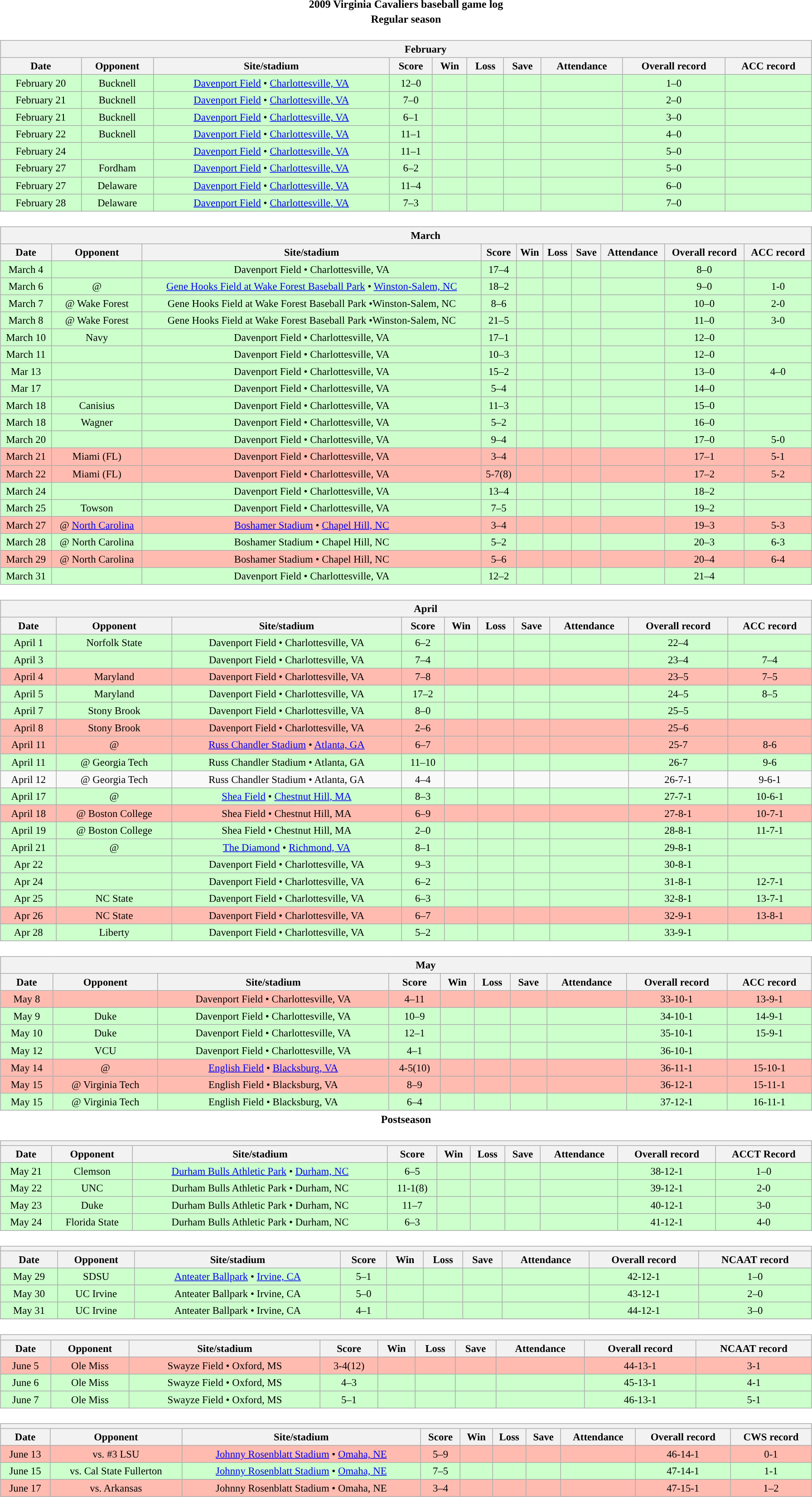<table class="toccolours" width=95% style="clear:both; margin:1.5em auto; text-align:center;">
<tr>
<th colspan=2>2009 Virginia Cavaliers baseball game log</th>
</tr>
<tr>
<th colspan=2>Regular season</th>
</tr>
<tr valign="top">
<td><br><table class="wikitable collapsible collapsed" style="margin:auto; width:100%; text-align:center; font-size:95%">
<tr>
<th colspan=12 style="padding-left:4em;">February</th>
</tr>
<tr>
<th>Date</th>
<th>Opponent</th>
<th>Site/stadium</th>
<th>Score</th>
<th>Win</th>
<th>Loss</th>
<th>Save</th>
<th>Attendance</th>
<th>Overall record</th>
<th>ACC record</th>
</tr>
<tr bgcolor="#ccffcc">
<td>February 20</td>
<td>Bucknell</td>
<td><a href='#'>Davenport Field</a> • <a href='#'>Charlottesville, VA</a></td>
<td>12–0</td>
<td></td>
<td></td>
<td></td>
<td></td>
<td>1–0</td>
<td></td>
</tr>
<tr bgcolor="#ccffcc">
<td>February 21</td>
<td>Bucknell</td>
<td><a href='#'>Davenport Field</a> • <a href='#'>Charlottesville, VA</a></td>
<td>7–0</td>
<td></td>
<td></td>
<td></td>
<td></td>
<td>2–0</td>
<td></td>
</tr>
<tr bgcolor="#ccffcc">
<td>February 21</td>
<td>Bucknell</td>
<td><a href='#'>Davenport Field</a> • <a href='#'>Charlottesville, VA</a></td>
<td>6–1</td>
<td></td>
<td></td>
<td></td>
<td></td>
<td>3–0</td>
<td></td>
</tr>
<tr bgcolor="#ccffcc">
<td>February 22</td>
<td>Bucknell</td>
<td><a href='#'>Davenport Field</a> • <a href='#'>Charlottesville, VA</a></td>
<td>11–1</td>
<td></td>
<td></td>
<td></td>
<td></td>
<td>4–0</td>
<td></td>
</tr>
<tr bgcolor="#ccffcc">
<td>February 24</td>
<td></td>
<td><a href='#'>Davenport Field</a> • <a href='#'>Charlottesville, VA</a></td>
<td>11–1</td>
<td></td>
<td></td>
<td></td>
<td></td>
<td>5–0</td>
<td></td>
</tr>
<tr bgcolor="#ccffcc">
<td>February 27</td>
<td>Fordham</td>
<td><a href='#'>Davenport Field</a> • <a href='#'>Charlottesville, VA</a></td>
<td>6–2</td>
<td></td>
<td></td>
<td></td>
<td></td>
<td>5–0</td>
<td></td>
</tr>
<tr bgcolor="#ccffcc">
<td>February 27</td>
<td>Delaware</td>
<td><a href='#'>Davenport Field</a> • <a href='#'>Charlottesville, VA</a></td>
<td>11–4</td>
<td></td>
<td></td>
<td></td>
<td></td>
<td>6–0</td>
<td></td>
</tr>
<tr bgcolor="#ccffcc">
<td>February 28</td>
<td>Delaware</td>
<td><a href='#'>Davenport Field</a> • <a href='#'>Charlottesville, VA</a></td>
<td>7–3</td>
<td></td>
<td></td>
<td></td>
<td></td>
<td>7–0</td>
<td></td>
</tr>
</table>
</td>
</tr>
<tr>
<td><br><table class="wikitable collapsible collapsed" style="margin:auto; width:100%; text-align:center; font-size:95%">
<tr>
<th colspan=12 style="padding-left:4em;">March</th>
</tr>
<tr>
<th>Date</th>
<th>Opponent</th>
<th>Site/stadium</th>
<th>Score</th>
<th>Win</th>
<th>Loss</th>
<th>Save</th>
<th>Attendance</th>
<th>Overall record</th>
<th>ACC record</th>
</tr>
<tr bgcolor="#ccffcc">
<td>March 4</td>
<td></td>
<td>Davenport Field • Charlottesville, VA</td>
<td>17–4</td>
<td></td>
<td></td>
<td></td>
<td></td>
<td>8–0</td>
<td></td>
</tr>
<tr bgcolor="#ccffcc">
<td>March 6</td>
<td>@ </td>
<td><a href='#'>Gene Hooks Field at Wake Forest Baseball Park</a> • <a href='#'>Winston-Salem, NC</a></td>
<td>18–2</td>
<td></td>
<td></td>
<td></td>
<td></td>
<td>9–0</td>
<td>1-0</td>
</tr>
<tr bgcolor="#ccffcc">
<td>March 7</td>
<td>@ Wake Forest</td>
<td>Gene Hooks Field at Wake Forest Baseball Park •Winston-Salem, NC</td>
<td>8–6</td>
<td></td>
<td></td>
<td></td>
<td></td>
<td>10–0</td>
<td>2-0</td>
</tr>
<tr bgcolor="#ccffcc">
<td>March 8</td>
<td>@ Wake Forest</td>
<td>Gene Hooks Field at Wake Forest Baseball Park •Winston-Salem, NC</td>
<td>21–5</td>
<td></td>
<td></td>
<td></td>
<td></td>
<td>11–0</td>
<td>3-0</td>
</tr>
<tr bgcolor="#ccffcc">
<td>March 10</td>
<td>Navy</td>
<td>Davenport Field • Charlottesville, VA</td>
<td>17–1</td>
<td></td>
<td></td>
<td></td>
<td></td>
<td>12–0</td>
<td></td>
</tr>
<tr bgcolor="#ccffcc">
<td>March 11</td>
<td></td>
<td>Davenport Field • Charlottesville, VA</td>
<td>10–3</td>
<td></td>
<td></td>
<td></td>
<td></td>
<td>12–0</td>
<td></td>
</tr>
<tr bgcolor="#ccffcc">
<td>Mar 13</td>
<td></td>
<td>Davenport Field • Charlottesville, VA</td>
<td>15–2</td>
<td></td>
<td></td>
<td></td>
<td></td>
<td>13–0</td>
<td>4–0</td>
</tr>
<tr bgcolor="#ccffcc">
<td>Mar 17</td>
<td></td>
<td>Davenport Field • Charlottesville, VA</td>
<td>5–4</td>
<td></td>
<td></td>
<td></td>
<td></td>
<td>14–0</td>
<td></td>
</tr>
<tr bgcolor="#ccffcc">
<td>March 18</td>
<td>Canisius</td>
<td>Davenport Field • Charlottesville, VA</td>
<td>11–3</td>
<td></td>
<td></td>
<td></td>
<td></td>
<td>15–0</td>
<td></td>
</tr>
<tr bgcolor="#ccffcc">
<td>March 18</td>
<td>Wagner</td>
<td>Davenport Field • Charlottesville, VA</td>
<td>5–2</td>
<td></td>
<td></td>
<td></td>
<td></td>
<td>16–0</td>
<td></td>
</tr>
<tr bgcolor="#ccffcc">
<td>March 20</td>
<td></td>
<td>Davenport Field • Charlottesville, VA</td>
<td>9–4</td>
<td></td>
<td></td>
<td></td>
<td></td>
<td>17–0</td>
<td>5-0</td>
</tr>
<tr bgcolor="#ffbbb ">
<td>March 21</td>
<td>Miami (FL)</td>
<td>Davenport Field • Charlottesville, VA</td>
<td>3–4</td>
<td></td>
<td></td>
<td></td>
<td></td>
<td>17–1</td>
<td>5-1</td>
</tr>
<tr bgcolor="#ffbbb ">
<td>March 22</td>
<td>Miami (FL)</td>
<td>Davenport Field • Charlottesville, VA</td>
<td>5-7(8)</td>
<td></td>
<td></td>
<td></td>
<td></td>
<td>17–2</td>
<td>5-2</td>
</tr>
<tr bgcolor="#ccffcc">
<td>March 24</td>
<td></td>
<td>Davenport Field • Charlottesville, VA</td>
<td>13–4</td>
<td></td>
<td></td>
<td></td>
<td></td>
<td>18–2</td>
<td></td>
</tr>
<tr bgcolor="#ccffcc">
<td>March 25</td>
<td>Towson</td>
<td>Davenport Field • Charlottesville, VA</td>
<td>7–5</td>
<td></td>
<td></td>
<td></td>
<td></td>
<td>19–2</td>
<td></td>
</tr>
<tr bgcolor="#ffbbb">
<td>March 27</td>
<td>@ <a href='#'>North Carolina</a></td>
<td><a href='#'>Boshamer Stadium</a> • <a href='#'>Chapel Hill, NC</a></td>
<td>3–4</td>
<td></td>
<td></td>
<td></td>
<td></td>
<td>19–3</td>
<td>5-3</td>
</tr>
<tr bgcolor="#ccffcc">
<td>March 28</td>
<td>@ North Carolina</td>
<td>Boshamer Stadium • Chapel Hill, NC</td>
<td>5–2</td>
<td></td>
<td></td>
<td></td>
<td></td>
<td>20–3</td>
<td>6-3</td>
</tr>
<tr bgcolor="#ffbbb">
<td>March 29</td>
<td>@ North Carolina</td>
<td>Boshamer Stadium • Chapel Hill, NC</td>
<td>5–6</td>
<td></td>
<td></td>
<td></td>
<td></td>
<td>20–4</td>
<td>6-4</td>
</tr>
<tr bgcolor="#ccffcc">
<td>March 31</td>
<td></td>
<td>Davenport Field • Charlottesville, VA</td>
<td>12–2</td>
<td></td>
<td></td>
<td></td>
<td></td>
<td>21–4</td>
<td></td>
</tr>
</table>
</td>
</tr>
<tr>
<td><br><table class="wikitable collapsible collapsed" style="margin:auto; width:100%; text-align:center; font-size:95%">
<tr>
<th colspan=12 style="padding-left:4em;">April</th>
</tr>
<tr>
<th>Date</th>
<th>Opponent</th>
<th>Site/stadium</th>
<th>Score</th>
<th>Win</th>
<th>Loss</th>
<th>Save</th>
<th>Attendance</th>
<th>Overall record</th>
<th>ACC record</th>
</tr>
<tr bgcolor="#ccffcc">
<td>April 1</td>
<td>Norfolk State</td>
<td>Davenport Field • Charlottesville, VA</td>
<td>6–2</td>
<td></td>
<td></td>
<td></td>
<td></td>
<td>22–4</td>
<td></td>
</tr>
<tr bgcolor="#ccffcc">
<td>April 3</td>
<td></td>
<td>Davenport Field • Charlottesville, VA</td>
<td>7–4</td>
<td></td>
<td></td>
<td></td>
<td></td>
<td>23–4</td>
<td>7–4</td>
</tr>
<tr bgcolor="#ffbbb">
<td>April 4</td>
<td>Maryland</td>
<td>Davenport Field • Charlottesville, VA</td>
<td>7–8</td>
<td></td>
<td></td>
<td></td>
<td></td>
<td>23–5</td>
<td>7–5</td>
</tr>
<tr bgcolor="#ccffcc">
<td>April 5</td>
<td>Maryland</td>
<td>Davenport Field • Charlottesville, VA</td>
<td>17–2</td>
<td></td>
<td></td>
<td></td>
<td></td>
<td>24–5</td>
<td>8–5</td>
</tr>
<tr bgcolor="#ccffcc">
<td>April 7</td>
<td>Stony Brook</td>
<td>Davenport Field • Charlottesville, VA</td>
<td>8–0</td>
<td></td>
<td></td>
<td></td>
<td></td>
<td>25–5</td>
<td></td>
</tr>
<tr bgcolor="#ffbbb">
<td>April 8</td>
<td>Stony Brook</td>
<td>Davenport Field • Charlottesville, VA</td>
<td>2–6</td>
<td></td>
<td></td>
<td></td>
<td></td>
<td>25–6</td>
<td></td>
</tr>
<tr bgcolor="#ffbbb">
<td>April 11</td>
<td>@ </td>
<td><a href='#'>Russ Chandler Stadium</a> • <a href='#'>Atlanta, GA</a></td>
<td>6–7</td>
<td></td>
<td></td>
<td></td>
<td></td>
<td>25-7</td>
<td>8-6</td>
</tr>
<tr bgcolor="#ccffcc">
<td>April 11</td>
<td>@ Georgia Tech</td>
<td>Russ Chandler Stadium • Atlanta, GA</td>
<td>11–10</td>
<td></td>
<td></td>
<td></td>
<td></td>
<td>26-7</td>
<td>9-6</td>
</tr>
<tr>
<td>April 12</td>
<td>@ Georgia Tech</td>
<td>Russ Chandler Stadium • Atlanta, GA</td>
<td>4–4</td>
<td></td>
<td></td>
<td></td>
<td></td>
<td>26-7-1</td>
<td>9-6-1</td>
</tr>
<tr bgcolor="#ccffcc">
<td>April 17</td>
<td>@ </td>
<td><a href='#'>Shea Field</a> • <a href='#'>Chestnut Hill, MA</a></td>
<td>8–3</td>
<td></td>
<td></td>
<td></td>
<td></td>
<td>27-7-1</td>
<td>10-6-1</td>
</tr>
<tr bgcolor="#ffbbb">
<td>April 18</td>
<td>@ Boston College</td>
<td>Shea Field • Chestnut Hill, MA</td>
<td>6–9</td>
<td></td>
<td></td>
<td></td>
<td></td>
<td>27-8-1</td>
<td>10-7-1</td>
</tr>
<tr bgcolor="#ccffcc">
<td>April 19</td>
<td>@ Boston College</td>
<td>Shea Field • Chestnut Hill, MA</td>
<td>2–0</td>
<td></td>
<td></td>
<td></td>
<td></td>
<td>28-8-1</td>
<td>11-7-1</td>
</tr>
<tr bgcolor="#ccffcc">
<td>April 21</td>
<td>@ </td>
<td><a href='#'>The Diamond</a> • <a href='#'>Richmond, VA</a></td>
<td>8–1</td>
<td></td>
<td></td>
<td></td>
<td></td>
<td>29-8-1</td>
<td></td>
</tr>
<tr bgcolor="#ccffcc">
<td>Apr 22</td>
<td></td>
<td>Davenport Field • Charlottesville, VA</td>
<td>9–3</td>
<td></td>
<td></td>
<td></td>
<td></td>
<td>30-8-1</td>
<td></td>
</tr>
<tr bgcolor="#ccffcc">
<td>Apr 24</td>
<td></td>
<td>Davenport Field • Charlottesville, VA</td>
<td>6–2</td>
<td></td>
<td></td>
<td></td>
<td></td>
<td>31-8-1</td>
<td>12-7-1</td>
</tr>
<tr bgcolor="#ccffcc">
<td>Apr 25</td>
<td>NC State</td>
<td>Davenport Field • Charlottesville, VA</td>
<td>6–3</td>
<td></td>
<td></td>
<td></td>
<td></td>
<td>32-8-1</td>
<td>13-7-1</td>
</tr>
<tr bgcolor="#ffbbb">
<td>Apr 26</td>
<td>NC State</td>
<td>Davenport Field • Charlottesville, VA</td>
<td>6–7</td>
<td></td>
<td></td>
<td></td>
<td></td>
<td>32-9-1</td>
<td>13-8-1</td>
</tr>
<tr bgcolor="#ccffcc">
<td>Apr 28</td>
<td>Liberty</td>
<td>Davenport Field • Charlottesville, VA</td>
<td>5–2</td>
<td></td>
<td></td>
<td></td>
<td></td>
<td>33-9-1</td>
<td></td>
</tr>
</table>
</td>
</tr>
<tr>
<td><br><table class="wikitable collapsible collapsed" style="margin:auto; width:100%; text-align:center; font-size:95%">
<tr>
<th colspan=12 style="padding-left:4em;">May</th>
</tr>
<tr>
<th>Date</th>
<th>Opponent</th>
<th>Site/stadium</th>
<th>Score</th>
<th>Win</th>
<th>Loss</th>
<th>Save</th>
<th>Attendance</th>
<th>Overall record</th>
<th>ACC record</th>
</tr>
<tr bgcolor="#ffbbb ">
<td>May 8</td>
<td></td>
<td>Davenport Field • Charlottesville, VA</td>
<td>4–11</td>
<td></td>
<td></td>
<td></td>
<td></td>
<td>33-10-1</td>
<td>13-9-1</td>
</tr>
<tr bgcolor="#ccffcc">
<td>May 9</td>
<td>Duke</td>
<td>Davenport Field • Charlottesville, VA</td>
<td>10–9</td>
<td></td>
<td></td>
<td></td>
<td></td>
<td>34-10-1</td>
<td>14-9-1</td>
</tr>
<tr bgcolor="#ccffcc">
<td>May 10</td>
<td>Duke</td>
<td>Davenport Field • Charlottesville, VA</td>
<td>12–1</td>
<td></td>
<td></td>
<td></td>
<td></td>
<td>35-10-1</td>
<td>15-9-1</td>
</tr>
<tr bgcolor="#ccffcc">
<td>May 12</td>
<td>VCU</td>
<td>Davenport Field • Charlottesville, VA</td>
<td>4–1</td>
<td></td>
<td></td>
<td></td>
<td></td>
<td>36-10-1</td>
<td></td>
</tr>
<tr bgcolor="#ffbbb ">
<td>May 14</td>
<td>@ </td>
<td><a href='#'>English Field</a> • <a href='#'>Blacksburg, VA</a></td>
<td>4-5(10)</td>
<td></td>
<td></td>
<td></td>
<td></td>
<td>36-11-1</td>
<td>15-10-1</td>
</tr>
<tr bgcolor="#ffbbb ">
<td>May 15</td>
<td>@ Virginia Tech</td>
<td>English Field • Blacksburg, VA</td>
<td>8–9</td>
<td></td>
<td></td>
<td></td>
<td></td>
<td>36-12-1</td>
<td>15-11-1</td>
</tr>
<tr bgcolor="#ccffcc">
<td>May 15</td>
<td>@ Virginia Tech</td>
<td>English Field • Blacksburg, VA</td>
<td>6–4</td>
<td></td>
<td></td>
<td></td>
<td></td>
<td>37-12-1</td>
<td>16-11-1</td>
</tr>
</table>
</td>
</tr>
<tr>
<th colspan=2>Postseason</th>
</tr>
<tr>
<td><br><table class="wikitable collapsible collapsed" style="margin:auto; width:100%; text-align:center; font-size:95%">
<tr>
<th colspan=12 style="padding-left:4em;"></th>
</tr>
<tr>
<th>Date</th>
<th>Opponent</th>
<th>Site/stadium</th>
<th>Score</th>
<th>Win</th>
<th>Loss</th>
<th>Save</th>
<th>Attendance</th>
<th>Overall record</th>
<th>ACCT Record</th>
</tr>
<tr bgcolor="#ccffcc">
<td>May 21</td>
<td>Clemson</td>
<td><a href='#'>Durham Bulls Athletic Park</a> • <a href='#'>Durham, NC</a></td>
<td>6–5</td>
<td></td>
<td></td>
<td></td>
<td></td>
<td>38-12-1</td>
<td>1–0</td>
</tr>
<tr bgcolor="#ccffcc">
<td>May 22</td>
<td>UNC</td>
<td>Durham Bulls Athletic Park • Durham, NC</td>
<td>11-1(8)</td>
<td></td>
<td></td>
<td></td>
<td></td>
<td>39-12-1</td>
<td>2-0</td>
</tr>
<tr bgcolor="#ccffcc">
<td>May 23</td>
<td>Duke</td>
<td>Durham Bulls Athletic Park • Durham, NC</td>
<td>11–7</td>
<td></td>
<td></td>
<td></td>
<td></td>
<td>40-12-1</td>
<td>3-0</td>
</tr>
<tr bgcolor="#ccffcc">
<td>May 24</td>
<td>Florida State</td>
<td>Durham Bulls Athletic Park • Durham, NC</td>
<td>6–3</td>
<td></td>
<td></td>
<td></td>
<td></td>
<td>41-12-1</td>
<td>4-0</td>
</tr>
</table>
</td>
</tr>
<tr>
<td><br><table class="wikitable collapsible collapsed" style="margin:auto; width:100%; text-align:center; font-size:95%">
<tr>
<th colspan=12 style="padding-left:4em;"></th>
</tr>
<tr>
<th>Date</th>
<th>Opponent</th>
<th>Site/stadium</th>
<th>Score</th>
<th>Win</th>
<th>Loss</th>
<th>Save</th>
<th>Attendance</th>
<th>Overall record</th>
<th>NCAAT record</th>
</tr>
<tr bgcolor="#ccffcc">
<td>May 29</td>
<td>SDSU</td>
<td><a href='#'>Anteater Ballpark</a> • <a href='#'>Irvine, CA</a></td>
<td>5–1</td>
<td></td>
<td></td>
<td></td>
<td></td>
<td>42-12-1</td>
<td>1–0</td>
</tr>
<tr bgcolor="#ccffcc">
<td>May 30</td>
<td>UC Irvine</td>
<td>Anteater Ballpark • Irvine, CA</td>
<td>5–0</td>
<td></td>
<td></td>
<td></td>
<td></td>
<td>43-12-1</td>
<td>2–0</td>
</tr>
<tr bgcolor="#ccffcc">
<td>May 31</td>
<td>UC Irvine</td>
<td>Anteater Ballpark • Irvine, CA</td>
<td>4–1</td>
<td></td>
<td></td>
<td></td>
<td></td>
<td>44-12-1</td>
<td>3–0</td>
</tr>
<tr bgcolor="#ccffcc">
</tr>
</table>
</td>
</tr>
<tr>
<td><br><table class="wikitable collapsible collapsed" style="margin:auto; width:100%; text-align:center; font-size:95%">
<tr>
<th colspan=12 style="padding-left:4em;"></th>
</tr>
<tr>
<th>Date</th>
<th>Opponent</th>
<th>Site/stadium</th>
<th>Score</th>
<th>Win</th>
<th>Loss</th>
<th>Save</th>
<th>Attendance</th>
<th>Overall record</th>
<th>NCAAT record</th>
</tr>
<tr bgcolor="#ffbbb ">
<td>June 5</td>
<td>Ole Miss</td>
<td>Swayze Field • Oxford, MS</td>
<td>3-4(12)</td>
<td></td>
<td></td>
<td></td>
<td></td>
<td>44-13-1</td>
<td>3-1</td>
</tr>
<tr bgcolor="#ccffcc">
<td>June 6</td>
<td>Ole Miss</td>
<td>Swayze Field • Oxford, MS</td>
<td>4–3</td>
<td></td>
<td></td>
<td></td>
<td></td>
<td>45-13-1</td>
<td>4-1</td>
</tr>
<tr bgcolor="#ccffcc">
<td>June 7</td>
<td>Ole Miss</td>
<td>Swayze Field • Oxford, MS</td>
<td>5–1</td>
<td></td>
<td></td>
<td></td>
<td></td>
<td>46-13-1</td>
<td>5-1</td>
</tr>
</table>
</td>
</tr>
<tr>
<td><br><table class="wikitable collapsible collapsed" style="margin:auto; width:100%; text-align:center; font-size:95%">
<tr>
<th colspan=12 style="padding-left:4em;"></th>
</tr>
<tr>
<th>Date</th>
<th>Opponent</th>
<th>Site/stadium</th>
<th>Score</th>
<th>Win</th>
<th>Loss</th>
<th>Save</th>
<th>Attendance</th>
<th>Overall record</th>
<th>CWS record</th>
</tr>
<tr bgcolor="#ffbbb ">
<td>June 13</td>
<td>vs. #3 LSU</td>
<td><a href='#'>Johnny Rosenblatt Stadium</a> • <a href='#'>Omaha, NE</a></td>
<td>5–9</td>
<td></td>
<td></td>
<td></td>
<td></td>
<td>46-14-1</td>
<td>0-1</td>
</tr>
<tr bgcolor="#ccffcc">
<td>June 15</td>
<td>vs. Cal State Fullerton</td>
<td><a href='#'>Johnny Rosenblatt Stadium</a> • <a href='#'>Omaha, NE</a></td>
<td>7–5</td>
<td></td>
<td></td>
<td></td>
<td></td>
<td>47-14-1</td>
<td>1-1</td>
</tr>
<tr bgcolor="#ffbbb ">
<td>June 17</td>
<td>vs. Arkansas</td>
<td>Johnny Rosenblatt Stadium • Omaha, NE</td>
<td>3–4</td>
<td></td>
<td></td>
<td></td>
<td></td>
<td>47-15-1</td>
<td>1–2</td>
</tr>
</table>
</td>
</tr>
</table>
